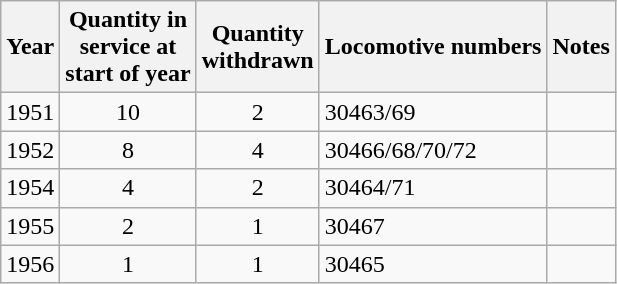<table class=wikitable style=text-align:center>
<tr>
<th>Year</th>
<th>Quantity in<br>service at<br>start of year</th>
<th>Quantity<br>withdrawn</th>
<th>Locomotive numbers</th>
<th>Notes</th>
</tr>
<tr>
<td>1951</td>
<td>10</td>
<td>2</td>
<td align=left>30463/69</td>
<td align=left></td>
</tr>
<tr>
<td>1952</td>
<td>8</td>
<td>4</td>
<td align=left>30466/68/70/72</td>
<td align=left></td>
</tr>
<tr>
<td>1954</td>
<td>4</td>
<td>2</td>
<td align=left>30464/71</td>
<td align=left></td>
</tr>
<tr>
<td>1955</td>
<td>2</td>
<td>1</td>
<td align=left>30467</td>
<td align=left></td>
</tr>
<tr>
<td>1956</td>
<td>1</td>
<td>1</td>
<td align=left>30465</td>
<td align=left></td>
</tr>
</table>
